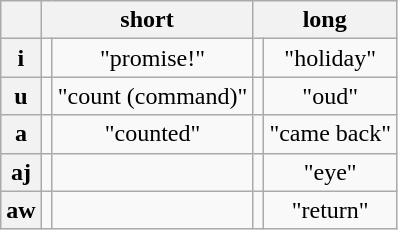<table class="wikitable nowrap" style="text-align: center;">
<tr>
<th></th>
<th colspan="2">short</th>
<th colspan="2">long</th>
</tr>
<tr>
<th>i</th>
<td> </td>
<td>"promise!"</td>
<td> </td>
<td>"holiday"</td>
</tr>
<tr>
<th>u</th>
<td> </td>
<td>"count (command)"</td>
<td> </td>
<td>"oud"</td>
</tr>
<tr>
<th>a</th>
<td> </td>
<td>"counted"</td>
<td> </td>
<td>"came back"</td>
</tr>
<tr>
<th>aj</th>
<td></td>
<td></td>
<td> </td>
<td>"eye"</td>
</tr>
<tr>
<th>aw</th>
<td></td>
<td></td>
<td> </td>
<td>"return"</td>
</tr>
</table>
